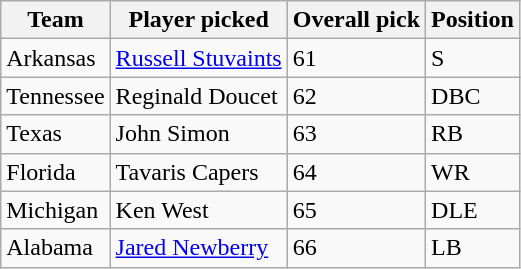<table class="wikitable">
<tr>
<th>Team</th>
<th>Player picked</th>
<th>Overall pick</th>
<th>Position</th>
</tr>
<tr>
<td>Arkansas</td>
<td><a href='#'>Russell Stuvaints</a></td>
<td>61</td>
<td>S</td>
</tr>
<tr>
<td>Tennessee</td>
<td>Reginald Doucet</td>
<td>62</td>
<td>DBC</td>
</tr>
<tr>
<td>Texas</td>
<td>John Simon</td>
<td>63</td>
<td>RB</td>
</tr>
<tr>
<td>Florida</td>
<td>Tavaris Capers</td>
<td>64</td>
<td>WR</td>
</tr>
<tr>
<td>Michigan</td>
<td>Ken West</td>
<td>65</td>
<td>DLE</td>
</tr>
<tr>
<td>Alabama</td>
<td><a href='#'>Jared Newberry</a></td>
<td>66</td>
<td>LB</td>
</tr>
</table>
